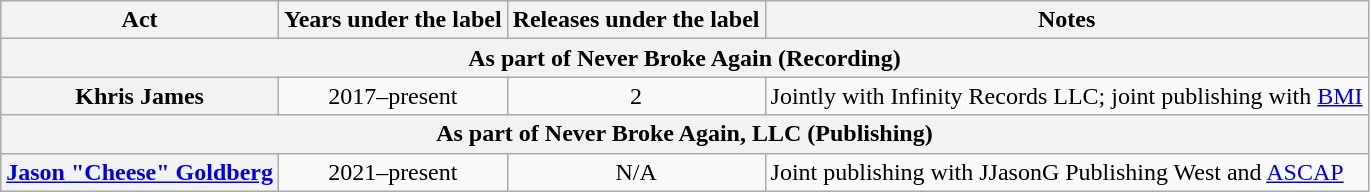<table class="wikitable sortable">
<tr>
<th>Act</th>
<th>Years under the label</th>
<th>Releases under the label</th>
<th>Notes</th>
</tr>
<tr>
<th colspan="4">As part of Never Broke Again (Recording)</th>
</tr>
<tr>
<th>Khris James</th>
<td style="text-align:center;">2017–present</td>
<td style="text-align:center;">2</td>
<td>Jointly with Infinity Records LLC; joint publishing with <a href='#'>BMI</a></td>
</tr>
<tr>
<th colspan="4">As part of Never Broke Again, LLC (Publishing)</th>
</tr>
<tr>
<th><a href='#'>Jason "Cheese" Goldberg</a></th>
<td style="text-align:center;">2021–present</td>
<td style="text-align:center;">N/A</td>
<td>Joint publishing with JJasonG Publishing West and <a href='#'>ASCAP</a></td>
</tr>
</table>
